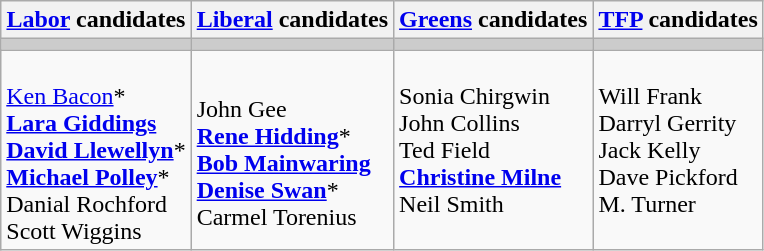<table class="wikitable">
<tr>
<th><a href='#'>Labor</a> candidates</th>
<th><a href='#'>Liberal</a> candidates</th>
<th><a href='#'>Greens</a> candidates</th>
<th><a href='#'>TFP</a> candidates</th>
</tr>
<tr bgcolor="#cccccc">
<td></td>
<td></td>
<td></td>
<td></td>
</tr>
<tr>
<td><br><a href='#'>Ken Bacon</a>*<br>
<strong><a href='#'>Lara Giddings</a></strong><br>
<strong><a href='#'>David Llewellyn</a></strong>*<br>
<strong><a href='#'>Michael Polley</a></strong>*<br>
Danial Rochford<br>
Scott Wiggins</td>
<td><br>John Gee<br>
<strong><a href='#'>Rene Hidding</a></strong>*<br>
<strong><a href='#'>Bob Mainwaring</a></strong><br>
<strong><a href='#'>Denise Swan</a></strong>*<br>
Carmel Torenius</td>
<td valign=top><br>Sonia Chirgwin<br>
John Collins<br>
Ted Field<br>
<strong><a href='#'>Christine Milne</a></strong><br>
Neil Smith</td>
<td valign=top><br>Will Frank<br>
Darryl Gerrity<br>
Jack Kelly<br>
Dave Pickford<br>
M. Turner</td>
</tr>
</table>
